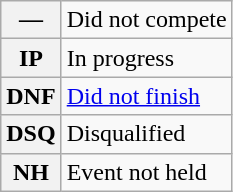<table class="wikitable">
<tr>
<th scope="row">—</th>
<td>Did not compete</td>
</tr>
<tr>
<th scope="row">IP</th>
<td>In progress</td>
</tr>
<tr>
<th scope="row">DNF</th>
<td><a href='#'>Did not finish</a></td>
</tr>
<tr>
<th scope="row">DSQ</th>
<td>Disqualified</td>
</tr>
<tr>
<th scope="row">NH</th>
<td>Event not held</td>
</tr>
</table>
